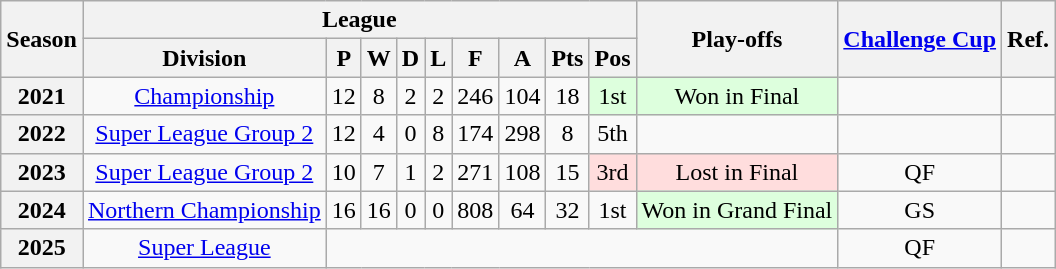<table class="wikitable" style="text-align: center">
<tr>
<th rowspan="2" scope="col">Season</th>
<th colspan="9" scope="col">League</th>
<th rowspan="2" scope="col">Play-offs</th>
<th rowspan="2" scope="col"><a href='#'>Challenge Cup</a></th>
<th rowspan="2" scope="col">Ref.</th>
</tr>
<tr>
<th scope="col">Division</th>
<th scope="col">P</th>
<th scope="col">W</th>
<th scope="col">D</th>
<th scope="col">L</th>
<th scope="col">F</th>
<th scope="col">A</th>
<th scope="col">Pts</th>
<th scope="col">Pos</th>
</tr>
<tr>
<th scope="row">2021</th>
<td><a href='#'>Championship</a></td>
<td>12</td>
<td>8</td>
<td>2</td>
<td>2</td>
<td>246</td>
<td>104</td>
<td>18</td>
<td style="background:#ddffdd;">1st</td>
<td style="background:#ddffdd;">Won in Final</td>
<td></td>
<td></td>
</tr>
<tr>
<th scope="row">2022</th>
<td><a href='#'>Super League Group 2</a></td>
<td>12</td>
<td>4</td>
<td>0</td>
<td>8</td>
<td>174</td>
<td>298</td>
<td>8</td>
<td>5th</td>
<td></td>
<td></td>
<td></td>
</tr>
<tr>
<th scope="row">2023</th>
<td><a href='#'>Super League Group 2</a></td>
<td>10</td>
<td>7</td>
<td>1</td>
<td>2</td>
<td>271</td>
<td>108</td>
<td>15</td>
<td style="background:#ffdddd;">3rd</td>
<td style="background:#ffdddd;">Lost in Final</td>
<td>QF</td>
<td></td>
</tr>
<tr>
<th scope="row">2024</th>
<td><a href='#'>Northern Championship</a></td>
<td>16</td>
<td>16</td>
<td>0</td>
<td>0</td>
<td>808</td>
<td>64</td>
<td>32</td>
<td>1st</td>
<td style="background:#ddffdd;">Won in Grand Final</td>
<td>GS</td>
<td></td>
</tr>
<tr>
<th scope="row">2025</th>
<td><a href='#'>Super League</a></td>
<td colspan=9></td>
<td>QF</td>
<td></td>
</tr>
</table>
